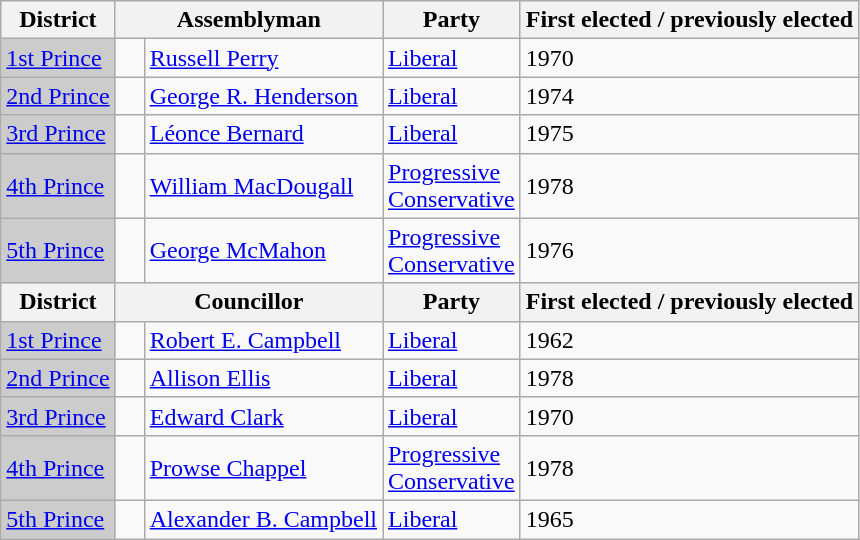<table class="wikitable sortable">
<tr>
<th>District</th>
<th colspan="2">Assemblyman</th>
<th>Party</th>
<th>First elected / previously elected</th>
</tr>
<tr>
<td bgcolor="CCCCCC"><a href='#'>1st Prince</a></td>
<td>   </td>
<td><a href='#'>Russell Perry</a></td>
<td><a href='#'>Liberal</a></td>
<td>1970</td>
</tr>
<tr>
<td bgcolor="CCCCCC"><a href='#'>2nd Prince</a></td>
<td>   </td>
<td><a href='#'>George R. Henderson</a></td>
<td><a href='#'>Liberal</a></td>
<td>1974</td>
</tr>
<tr>
<td bgcolor="CCCCCC"><a href='#'>3rd Prince</a></td>
<td>   </td>
<td><a href='#'>Léonce Bernard</a></td>
<td><a href='#'>Liberal</a></td>
<td>1975</td>
</tr>
<tr>
<td bgcolor="CCCCCC"><a href='#'>4th Prince</a></td>
<td>   </td>
<td><a href='#'>William MacDougall</a></td>
<td><a href='#'>Progressive <br> Conservative</a></td>
<td>1978</td>
</tr>
<tr>
<td bgcolor="CCCCCC"><a href='#'>5th Prince</a></td>
<td>   </td>
<td><a href='#'>George McMahon</a></td>
<td><a href='#'>Progressive <br> Conservative</a></td>
<td>1976</td>
</tr>
<tr>
<th>District</th>
<th colspan="2">Councillor</th>
<th>Party</th>
<th>First elected / previously elected</th>
</tr>
<tr>
<td bgcolor="CCCCCC"><a href='#'>1st Prince</a></td>
<td>   </td>
<td><a href='#'>Robert E. Campbell</a></td>
<td><a href='#'>Liberal</a></td>
<td>1962</td>
</tr>
<tr>
<td bgcolor="CCCCCC"><a href='#'>2nd Prince</a></td>
<td>   </td>
<td><a href='#'>Allison Ellis</a></td>
<td><a href='#'>Liberal</a></td>
<td>1978</td>
</tr>
<tr>
<td bgcolor="CCCCCC"><a href='#'>3rd Prince</a></td>
<td>   </td>
<td><a href='#'>Edward Clark</a></td>
<td><a href='#'>Liberal</a></td>
<td>1970</td>
</tr>
<tr>
<td bgcolor="CCCCCC"><a href='#'>4th Prince</a></td>
<td>    <br></td>
<td><a href='#'>Prowse Chappel</a></td>
<td><a href='#'>Progressive <br> Conservative</a></td>
<td>1978</td>
</tr>
<tr>
<td bgcolor="CCCCCC"><a href='#'>5th Prince</a></td>
<td>   </td>
<td><a href='#'>Alexander B. Campbell</a><br></td>
<td><a href='#'>Liberal</a></td>
<td>1965</td>
</tr>
</table>
